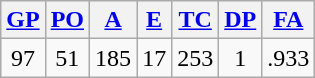<table class="wikitable">
<tr>
<th><a href='#'>GP</a></th>
<th><a href='#'>PO</a></th>
<th><a href='#'>A</a></th>
<th><a href='#'>E</a></th>
<th><a href='#'>TC</a></th>
<th><a href='#'>DP</a></th>
<th><a href='#'>FA</a></th>
</tr>
<tr align=center>
<td>97</td>
<td>51</td>
<td>185</td>
<td>17</td>
<td>253</td>
<td>1</td>
<td>.933</td>
</tr>
</table>
